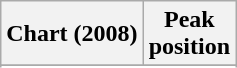<table class="wikitable plainrowheaders sortable" border="1">
<tr>
<th scope="col">Chart (2008)</th>
<th scope="col">Peak<br>position</th>
</tr>
<tr>
</tr>
<tr>
</tr>
<tr>
</tr>
<tr>
</tr>
</table>
